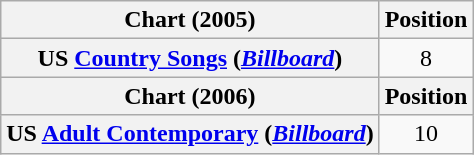<table class="wikitable plainrowheaders">
<tr>
<th scope="col">Chart (2005)</th>
<th scope="col">Position</th>
</tr>
<tr>
<th scope="row">US <a href='#'>Country Songs</a> (<em><a href='#'>Billboard</a></em>)</th>
<td align="center">8</td>
</tr>
<tr>
<th scope="col">Chart (2006)</th>
<th scope="col">Position</th>
</tr>
<tr>
<th scope="row">US <a href='#'>Adult Contemporary</a> (<em><a href='#'>Billboard</a></em>)</th>
<td align="center">10</td>
</tr>
</table>
